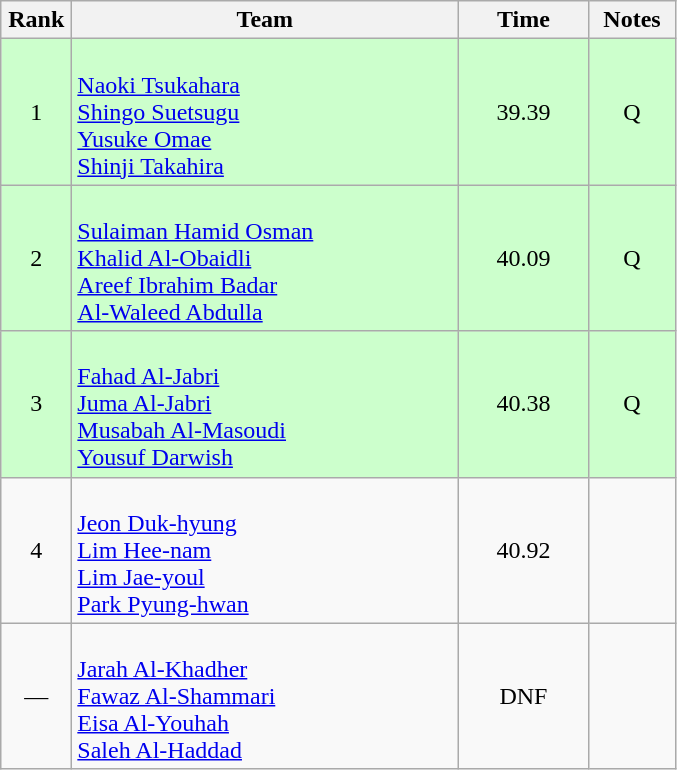<table class="wikitable" style="text-align:center">
<tr>
<th width=40>Rank</th>
<th width=250>Team</th>
<th width=80>Time</th>
<th width=50>Notes</th>
</tr>
<tr bgcolor="ccffcc">
<td>1</td>
<td align=left><br><a href='#'>Naoki Tsukahara</a><br><a href='#'>Shingo Suetsugu</a><br><a href='#'>Yusuke Omae</a><br><a href='#'>Shinji Takahira</a></td>
<td>39.39</td>
<td>Q</td>
</tr>
<tr bgcolor="ccffcc">
<td>2</td>
<td align=left><br><a href='#'>Sulaiman Hamid Osman</a><br><a href='#'>Khalid Al-Obaidli</a><br><a href='#'>Areef Ibrahim Badar</a><br><a href='#'>Al-Waleed Abdulla</a></td>
<td>40.09</td>
<td>Q</td>
</tr>
<tr bgcolor="ccffcc">
<td>3</td>
<td align=left><br><a href='#'>Fahad Al-Jabri</a><br><a href='#'>Juma Al-Jabri</a><br><a href='#'>Musabah Al-Masoudi</a><br><a href='#'>Yousuf Darwish</a></td>
<td>40.38</td>
<td>Q</td>
</tr>
<tr>
<td>4</td>
<td align=left><br><a href='#'>Jeon Duk-hyung</a><br><a href='#'>Lim Hee-nam</a><br><a href='#'>Lim Jae-youl</a><br><a href='#'>Park Pyung-hwan</a></td>
<td>40.92</td>
<td></td>
</tr>
<tr>
<td>—</td>
<td align=left><br><a href='#'>Jarah Al-Khadher</a><br><a href='#'>Fawaz Al-Shammari</a><br><a href='#'>Eisa Al-Youhah</a><br><a href='#'>Saleh Al-Haddad</a></td>
<td>DNF</td>
<td></td>
</tr>
</table>
